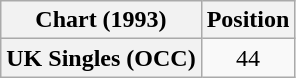<table class="wikitable plainrowheaders">
<tr>
<th>Chart (1993)</th>
<th>Position</th>
</tr>
<tr>
<th scope="row">UK Singles (OCC)</th>
<td align="center">44</td>
</tr>
</table>
